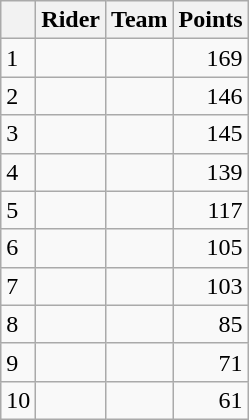<table class="wikitable">
<tr>
<th></th>
<th>Rider</th>
<th>Team</th>
<th>Points</th>
</tr>
<tr>
<td>1</td>
<td> </td>
<td></td>
<td style="text-align:right;">169</td>
</tr>
<tr>
<td>2</td>
<td></td>
<td></td>
<td style="text-align:right;">146</td>
</tr>
<tr>
<td>3</td>
<td>  </td>
<td></td>
<td style="text-align:right;">145</td>
</tr>
<tr>
<td>4</td>
<td></td>
<td></td>
<td style="text-align:right;">139</td>
</tr>
<tr>
<td>5</td>
<td></td>
<td></td>
<td style="text-align:right;">117</td>
</tr>
<tr>
<td>6</td>
<td></td>
<td></td>
<td style="text-align:right;">105</td>
</tr>
<tr>
<td>7</td>
<td></td>
<td></td>
<td style="text-align:right;">103</td>
</tr>
<tr>
<td>8</td>
<td></td>
<td></td>
<td style="text-align:right;">85</td>
</tr>
<tr>
<td>9</td>
<td></td>
<td></td>
<td style="text-align:right;">71</td>
</tr>
<tr>
<td>10</td>
<td></td>
<td></td>
<td style="text-align:right;">61</td>
</tr>
</table>
